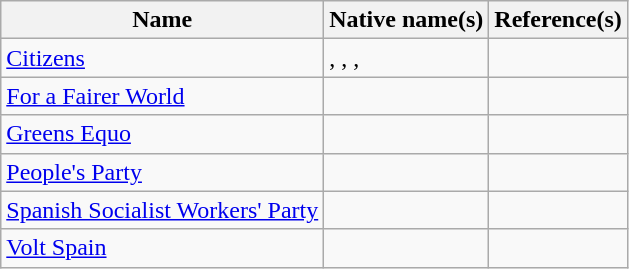<table class="wikitable">
<tr>
<th>Name</th>
<th>Native name(s)</th>
<th>Reference(s)</th>
</tr>
<tr>
<td><a href='#'>Citizens</a></td>
<td>, , , </td>
<td></td>
</tr>
<tr>
<td><a href='#'>For a Fairer World</a></td>
<td></td>
<td></td>
</tr>
<tr>
<td><a href='#'>Greens Equo</a></td>
<td></td>
<td></td>
</tr>
<tr>
<td><a href='#'>People's Party</a></td>
<td></td>
<td></td>
</tr>
<tr>
<td><a href='#'>Spanish Socialist Workers' Party</a></td>
<td></td>
<td></td>
</tr>
<tr>
<td><a href='#'>Volt Spain</a></td>
<td></td>
<td></td>
</tr>
</table>
